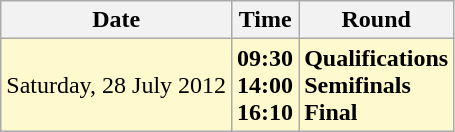<table class="wikitable">
<tr>
<th>Date</th>
<th>Time</th>
<th>Round</th>
</tr>
<tr>
<td style=background:lemonchiffon>Saturday, 28 July 2012</td>
<td style=background:lemonchiffon><strong>09:30<br>14:00<br>16:10</strong></td>
<td style=background:lemonchiffon><strong>Qualifications<br>Semifinals<br>Final</strong></td>
</tr>
</table>
